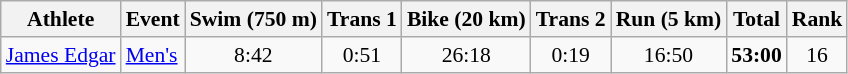<table class="wikitable" border="1" style="font-size:90%; text-align:center">
<tr>
<th>Athlete</th>
<th>Event</th>
<th>Swim (750 m)</th>
<th>Trans 1</th>
<th>Bike (20 km)</th>
<th>Trans 2</th>
<th>Run (5 km)</th>
<th>Total</th>
<th>Rank</th>
</tr>
<tr>
<td align=left><a href='#'>James Edgar</a></td>
<td align=left><a href='#'>Men's</a></td>
<td>8:42</td>
<td>0:51</td>
<td>26:18</td>
<td>0:19</td>
<td>16:50</td>
<td><strong>53:00</strong></td>
<td>16</td>
</tr>
</table>
